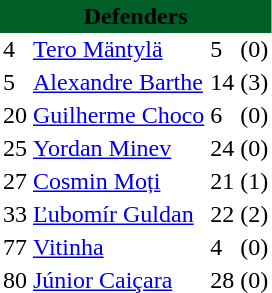<table class="toccolours" border="0" cellpadding="2" cellspacing="0" align="left" style="margin:0.5em;">
<tr>
<th colspan="4" align="center" bgcolor="#005e27"><span>Defenders</span></th>
</tr>
<tr>
<td>4</td>
<td> <a href='#'>Tero Mäntylä</a></td>
<td>5</td>
<td>(0)</td>
</tr>
<tr>
<td>5</td>
<td> <a href='#'>Alexandre Barthe</a></td>
<td>14</td>
<td>(3)</td>
</tr>
<tr>
<td>20</td>
<td> <a href='#'>Guilherme Choco</a></td>
<td>6</td>
<td>(0)</td>
</tr>
<tr>
<td>25</td>
<td> <a href='#'>Yordan Minev</a></td>
<td>24</td>
<td>(0)</td>
</tr>
<tr>
<td>27</td>
<td> <a href='#'>Cosmin Moți</a></td>
<td>21</td>
<td>(1)</td>
</tr>
<tr>
<td>33</td>
<td> <a href='#'>Ľubomír Guldan</a></td>
<td>22</td>
<td>(2)</td>
</tr>
<tr>
<td>77</td>
<td> <a href='#'>Vitinha</a></td>
<td>4</td>
<td>(0)</td>
</tr>
<tr>
<td>80</td>
<td> <a href='#'>Júnior Caiçara</a></td>
<td>28</td>
<td>(0)</td>
</tr>
<tr>
</tr>
</table>
